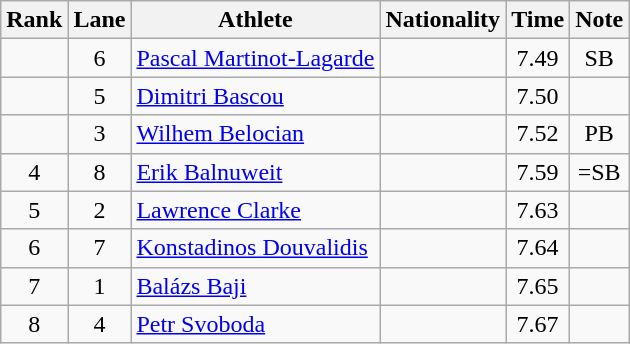<table class="wikitable sortable" style="text-align:center">
<tr>
<th>Rank</th>
<th>Lane</th>
<th>Athlete</th>
<th>Nationality</th>
<th>Time</th>
<th>Note</th>
</tr>
<tr>
<td></td>
<td>6</td>
<td align=left><a href='#'>Pascal Martinot-Lagarde</a></td>
<td align=left></td>
<td>7.49</td>
<td>SB</td>
</tr>
<tr>
<td></td>
<td>5</td>
<td align=left><a href='#'>Dimitri Bascou</a></td>
<td align=left></td>
<td>7.50</td>
<td></td>
</tr>
<tr>
<td></td>
<td>3</td>
<td align=left><a href='#'>Wilhem Belocian</a></td>
<td align=left></td>
<td>7.52</td>
<td>PB</td>
</tr>
<tr>
<td>4</td>
<td>8</td>
<td align=left><a href='#'>Erik Balnuweit</a></td>
<td align=left></td>
<td>7.59</td>
<td>=SB</td>
</tr>
<tr>
<td>5</td>
<td>2</td>
<td align=left><a href='#'>Lawrence Clarke</a></td>
<td align=left></td>
<td>7.63</td>
<td></td>
</tr>
<tr>
<td>6</td>
<td>7</td>
<td align=left><a href='#'>Konstadinos Douvalidis</a></td>
<td align=left></td>
<td>7.64</td>
<td></td>
</tr>
<tr>
<td>7</td>
<td>1</td>
<td align=left><a href='#'>Balázs Baji</a></td>
<td align=left></td>
<td>7.65</td>
<td></td>
</tr>
<tr>
<td>8</td>
<td>4</td>
<td align=left><a href='#'>Petr Svoboda</a></td>
<td align=left></td>
<td>7.67</td>
<td></td>
</tr>
</table>
